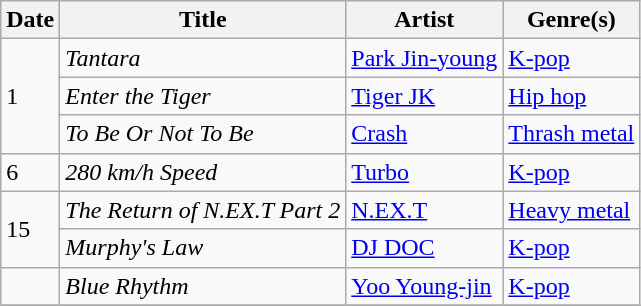<table class="wikitable" style="text-align: left;">
<tr>
<th>Date</th>
<th>Title</th>
<th>Artist</th>
<th>Genre(s)</th>
</tr>
<tr>
<td rowspan="3">1</td>
<td><em>Tantara</em></td>
<td><a href='#'>Park Jin-young</a></td>
<td><a href='#'>K-pop</a></td>
</tr>
<tr>
<td><em>Enter the Tiger</em></td>
<td><a href='#'>Tiger JK</a></td>
<td><a href='#'>Hip hop</a></td>
</tr>
<tr>
<td><em>To Be Or Not To Be</em></td>
<td><a href='#'>Crash</a></td>
<td><a href='#'>Thrash metal</a></td>
</tr>
<tr>
<td>6</td>
<td><em>280 km/h Speed</em></td>
<td><a href='#'>Turbo</a></td>
<td><a href='#'>K-pop</a></td>
</tr>
<tr>
<td rowspan="2">15</td>
<td><em>The Return of N.EX.T Part 2</em></td>
<td><a href='#'>N.EX.T</a></td>
<td><a href='#'>Heavy metal</a></td>
</tr>
<tr>
<td><em>Murphy's Law</em></td>
<td><a href='#'>DJ DOC</a></td>
<td><a href='#'>K-pop</a></td>
</tr>
<tr>
<td></td>
<td><em>Blue Rhythm</em></td>
<td><a href='#'>Yoo Young-jin</a></td>
<td><a href='#'>K-pop</a></td>
</tr>
<tr>
</tr>
</table>
